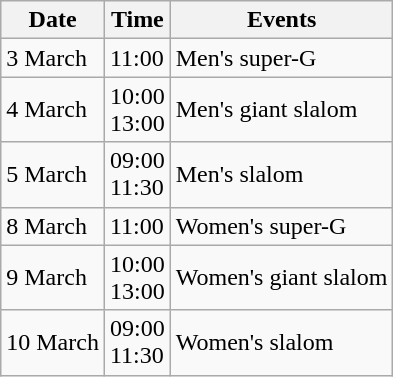<table class="wikitable">
<tr>
<th>Date</th>
<th>Time</th>
<th>Events</th>
</tr>
<tr>
<td>3 March</td>
<td>11:00</td>
<td>Men's super-G</td>
</tr>
<tr>
<td>4 March</td>
<td>10:00<br>13:00</td>
<td>Men's giant slalom</td>
</tr>
<tr>
<td>5 March</td>
<td>09:00<br>11:30</td>
<td>Men's slalom</td>
</tr>
<tr>
<td>8 March</td>
<td>11:00</td>
<td>Women's super-G</td>
</tr>
<tr>
<td>9 March</td>
<td>10:00<br>13:00</td>
<td>Women's giant slalom</td>
</tr>
<tr>
<td>10 March</td>
<td>09:00<br>11:30</td>
<td>Women's slalom</td>
</tr>
</table>
